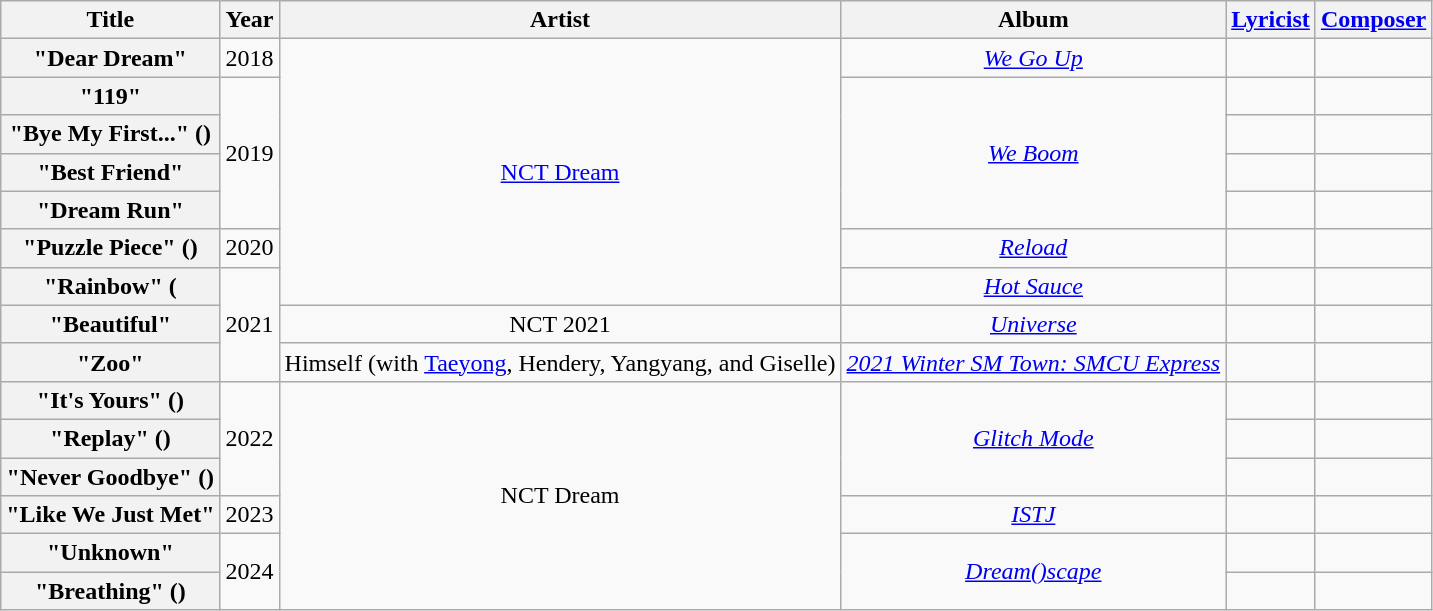<table class="wikitable plainrowheaders sortable" style="text-align:center">
<tr>
<th scope="col">Title</th>
<th scope="col">Year</th>
<th scope="col">Artist</th>
<th scope="col">Album</th>
<th scope="col" class="unsortable" scope="col"><a href='#'>Lyricist</a></th>
<th scope="col" class="unsortable" scope="col"><a href='#'>Composer</a></th>
</tr>
<tr>
<th scope="row">"Dear Dream"</th>
<td>2018</td>
<td rowspan="7"><a href='#'>NCT Dream</a></td>
<td><em><a href='#'>We Go Up</a></em></td>
<td></td>
<td></td>
</tr>
<tr>
<th scope="row">"119"</th>
<td rowspan="4">2019</td>
<td rowspan="4"><em><a href='#'>We Boom</a></em></td>
<td></td>
<td></td>
</tr>
<tr>
<th scope="row">"Bye My First..." ()</th>
<td></td>
<td></td>
</tr>
<tr>
<th scope="row">"Best Friend"</th>
<td></td>
<td></td>
</tr>
<tr>
<th scope="row">"Dream Run"</th>
<td></td>
<td></td>
</tr>
<tr>
<th scope="row">"Puzzle Piece" ()</th>
<td>2020</td>
<td><em><a href='#'>Reload</a></em></td>
<td></td>
<td></td>
</tr>
<tr>
<th scope="row">"Rainbow" (</th>
<td rowspan="3">2021</td>
<td><em><a href='#'>Hot Sauce</a></em></td>
<td></td>
<td></td>
</tr>
<tr>
<th scope="row">"Beautiful"</th>
<td>NCT 2021</td>
<td><em><a href='#'>Universe</a></em></td>
<td></td>
<td></td>
</tr>
<tr>
<th scope="row">"Zoo"</th>
<td>Himself (with <a href='#'>Taeyong</a>, Hendery, Yangyang, and Giselle)</td>
<td><em><a href='#'>2021 Winter SM Town: SMCU Express</a></em></td>
<td></td>
<td></td>
</tr>
<tr>
<th scope="row">"It's Yours" ()</th>
<td rowspan="3">2022</td>
<td rowspan="6">NCT Dream</td>
<td rowspan="3"><em><a href='#'>Glitch Mode</a></em></td>
<td></td>
<td></td>
</tr>
<tr>
<th scope="row">"Replay" ()</th>
<td></td>
<td></td>
</tr>
<tr>
<th scope="row">"Never Goodbye" ()</th>
<td></td>
<td></td>
</tr>
<tr>
<th scope="row">"Like We Just Met"</th>
<td>2023</td>
<td><em><a href='#'>ISTJ</a></em></td>
<td></td>
<td></td>
</tr>
<tr>
<th scope="row">"Unknown"</th>
<td rowspan="2">2024</td>
<td rowspan="2"><em><a href='#'>Dream()scape</a></em></td>
<td></td>
<td></td>
</tr>
<tr>
<th scope="row">"Breathing" ()</th>
<td></td>
<td></td>
</tr>
</table>
